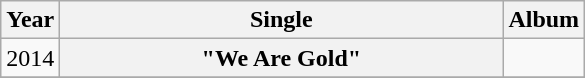<table class="wikitable plainrowheaders" style="text-align:center;">
<tr>
<th style="width:1em;">Year</th>
<th style="width:18em;">Single</th>
<th>Album</th>
</tr>
<tr>
<td>2014</td>
<th scope="row">"We Are Gold"</th>
<td></td>
</tr>
<tr>
</tr>
</table>
